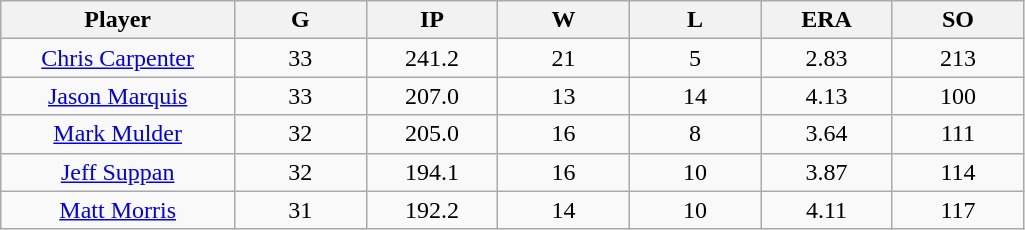<table class="wikitable sortable">
<tr>
<th bgcolor="#DDDDFF" width="16%">Player</th>
<th bgcolor="#DDDDFF" width="9%">G</th>
<th bgcolor="#DDDDFF" width="9%">IP</th>
<th bgcolor="#DDDDFF" width="9%">W</th>
<th bgcolor="#DDDDFF" width="9%">L</th>
<th bgcolor="#DDDDFF" width="9%">ERA</th>
<th bgcolor="#DDDDFF" width="9%">SO</th>
</tr>
<tr align="center">
<td><a href='#'>Chris Carpenter</a></td>
<td>33</td>
<td>241.2</td>
<td>21</td>
<td>5</td>
<td>2.83</td>
<td>213</td>
</tr>
<tr align="center">
<td><a href='#'>Jason Marquis</a></td>
<td>33</td>
<td>207.0</td>
<td>13</td>
<td>14</td>
<td>4.13</td>
<td>100</td>
</tr>
<tr align="center">
<td><a href='#'>Mark Mulder</a></td>
<td>32</td>
<td>205.0</td>
<td>16</td>
<td>8</td>
<td>3.64</td>
<td>111</td>
</tr>
<tr align="center">
<td><a href='#'>Jeff Suppan</a></td>
<td>32</td>
<td>194.1</td>
<td>16</td>
<td>10</td>
<td>3.87</td>
<td>114</td>
</tr>
<tr align="center">
<td><a href='#'>Matt Morris</a></td>
<td>31</td>
<td>192.2</td>
<td>14</td>
<td>10</td>
<td>4.11</td>
<td>117</td>
</tr>
</table>
